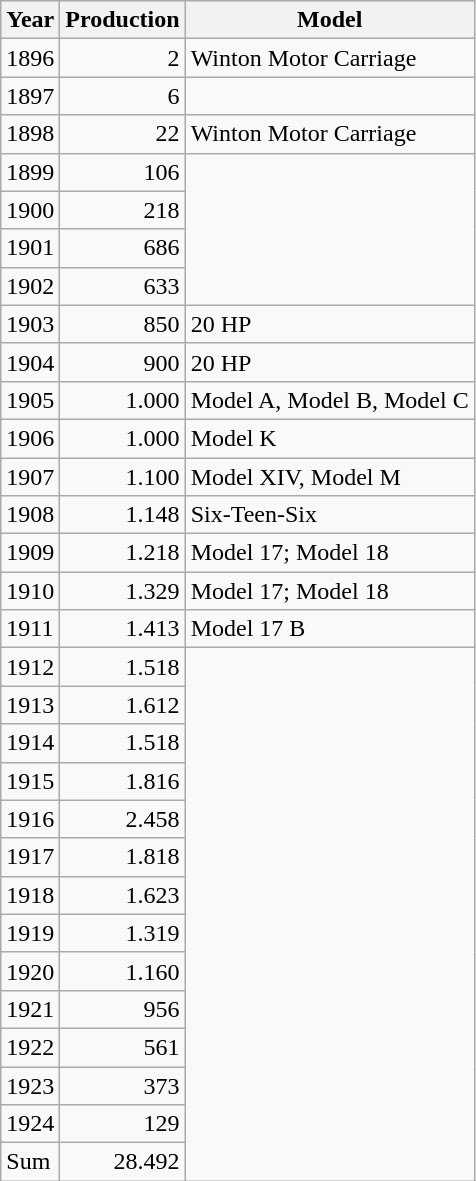<table class="wikitable sortable">
<tr>
<th>Year</th>
<th>Production</th>
<th>Model</th>
</tr>
<tr>
<td>1896</td>
<td align="right">2</td>
<td>Winton Motor Carriage </td>
</tr>
<tr>
<td>1897</td>
<td align="right">6</td>
</tr>
<tr>
<td>1898</td>
<td align="right">22</td>
<td>Winton Motor Carriage </td>
</tr>
<tr>
<td>1899</td>
<td align="right">106</td>
</tr>
<tr>
<td>1900</td>
<td align="right">218</td>
</tr>
<tr>
<td>1901</td>
<td align="right">686</td>
</tr>
<tr>
<td>1902</td>
<td align="right">633</td>
</tr>
<tr>
<td>1903</td>
<td align="right">850</td>
<td>20 HP </td>
</tr>
<tr>
<td>1904</td>
<td align="right">900</td>
<td>20 HP</td>
</tr>
<tr>
<td>1905</td>
<td align="right">1.000</td>
<td>Model A, Model B, Model C </td>
</tr>
<tr>
<td>1906</td>
<td align="right">1.000</td>
<td>Model K </td>
</tr>
<tr>
<td>1907</td>
<td align="right">1.100</td>
<td>Model XIV, Model M </td>
</tr>
<tr>
<td>1908</td>
<td align="right">1.148</td>
<td>Six-Teen-Six </td>
</tr>
<tr>
<td>1909</td>
<td align="right">1.218</td>
<td>Model 17; Model 18 </td>
</tr>
<tr>
<td>1910</td>
<td align="right">1.329</td>
<td>Model 17; Model 18</td>
</tr>
<tr>
<td>1911</td>
<td align="right">1.413</td>
<td>Model 17 B </td>
</tr>
<tr>
<td>1912</td>
<td align="right">1.518</td>
</tr>
<tr>
<td>1913</td>
<td align="right">1.612</td>
</tr>
<tr>
<td>1914</td>
<td align="right">1.518</td>
</tr>
<tr>
<td>1915</td>
<td align="right">1.816</td>
</tr>
<tr>
<td>1916</td>
<td align="right">2.458</td>
</tr>
<tr>
<td>1917</td>
<td align="right">1.818</td>
</tr>
<tr>
<td>1918</td>
<td align="right">1.623</td>
</tr>
<tr>
<td>1919</td>
<td align="right">1.319</td>
</tr>
<tr>
<td>1920</td>
<td align="right">1.160</td>
</tr>
<tr>
<td>1921</td>
<td align="right">956</td>
</tr>
<tr>
<td>1922</td>
<td align="right">561</td>
</tr>
<tr>
<td>1923</td>
<td align="right">373</td>
</tr>
<tr>
<td>1924</td>
<td align="right">129</td>
</tr>
<tr>
<td>Sum</td>
<td align="right">28.492</td>
</tr>
</table>
